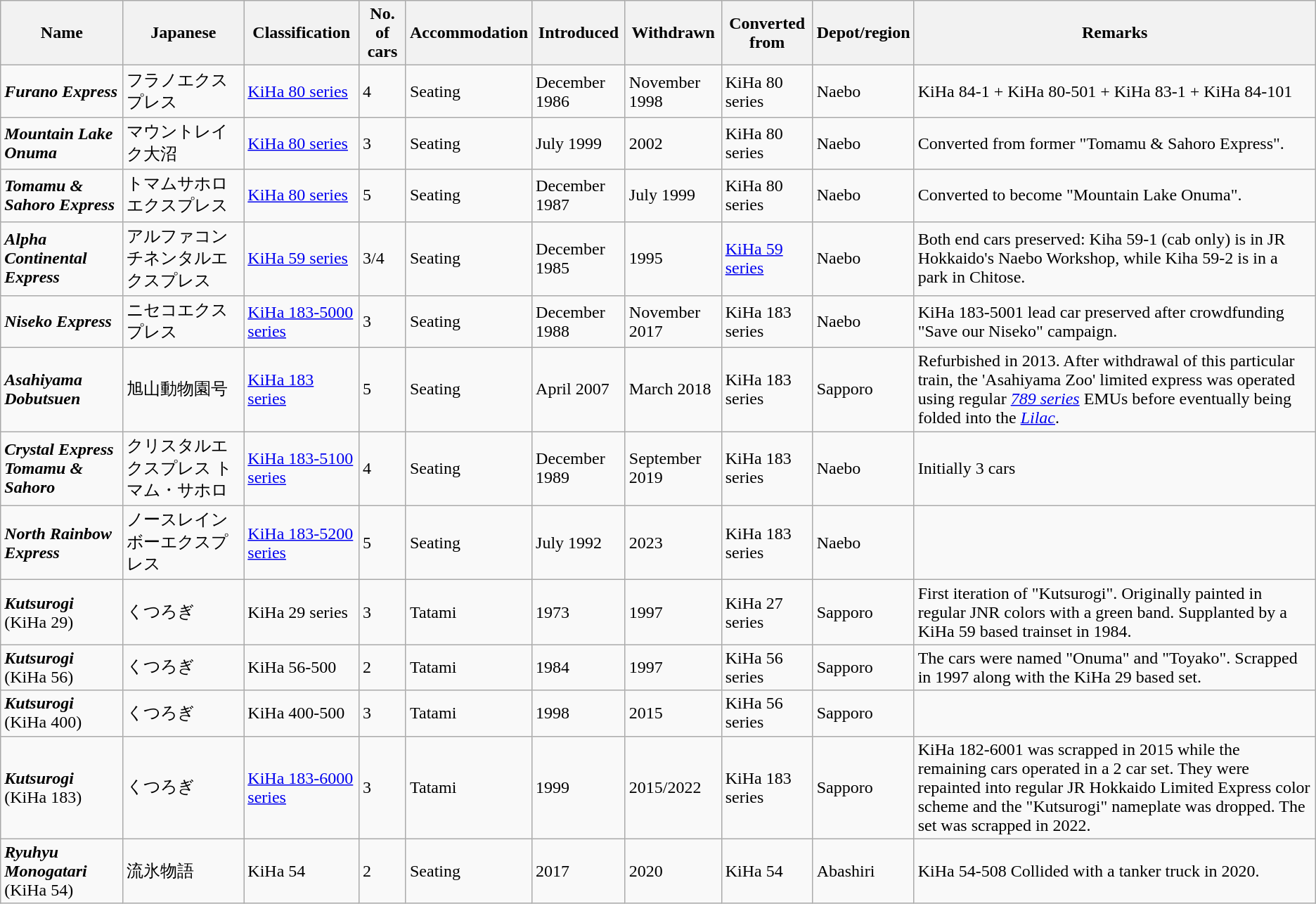<table class="wikitable">
<tr>
<th>Name</th>
<th>Japanese</th>
<th>Classification</th>
<th>No. of cars</th>
<th>Accommodation</th>
<th>Introduced</th>
<th>Withdrawn</th>
<th>Converted from</th>
<th>Depot/region</th>
<th>Remarks</th>
</tr>
<tr>
<td><strong><em>Furano Express</em></strong></td>
<td>フラノエクスプレス</td>
<td><a href='#'>KiHa 80 series</a></td>
<td>4</td>
<td>Seating</td>
<td>December 1986</td>
<td>November 1998</td>
<td>KiHa 80 series</td>
<td>Naebo</td>
<td>KiHa 84-1 + KiHa 80-501 + KiHa 83-1 + KiHa 84-101</td>
</tr>
<tr>
<td><strong><em>Mountain Lake Onuma</em></strong></td>
<td>マウントレイク大沼</td>
<td><a href='#'>KiHa 80 series</a></td>
<td>3</td>
<td>Seating</td>
<td>July 1999</td>
<td>2002</td>
<td>KiHa 80 series</td>
<td>Naebo</td>
<td>Converted from former "Tomamu & Sahoro Express".</td>
</tr>
<tr>
<td><strong><em>Tomamu & Sahoro Express</em></strong></td>
<td>トマムサホロエクスプレス</td>
<td><a href='#'>KiHa 80 series</a></td>
<td>5</td>
<td>Seating</td>
<td>December 1987</td>
<td>July 1999</td>
<td>KiHa 80 series</td>
<td>Naebo</td>
<td>Converted to become "Mountain Lake Onuma".</td>
</tr>
<tr>
<td><strong><em>Alpha Continental Express</em></strong></td>
<td>アルファコンチネンタルエクスプレス</td>
<td><a href='#'>KiHa 59 series</a></td>
<td>3/4</td>
<td>Seating</td>
<td>December 1985</td>
<td>1995</td>
<td><a href='#'>KiHa 59 series</a></td>
<td>Naebo</td>
<td>Both end cars preserved: Kiha 59-1 (cab only) is in JR Hokkaido's Naebo Workshop, while Kiha 59-2 is in a park in Chitose.</td>
</tr>
<tr>
<td><strong><em>Niseko Express</em></strong></td>
<td>ニセコエクスプレス</td>
<td><a href='#'>KiHa 183-5000 series</a></td>
<td>3</td>
<td>Seating</td>
<td>December 1988</td>
<td>November 2017</td>
<td>KiHa 183 series</td>
<td>Naebo</td>
<td>KiHa 183-5001 lead car preserved after crowdfunding "Save our Niseko" campaign.</td>
</tr>
<tr>
<td><strong><em>Asahiyama Dobutsuen</em></strong></td>
<td>旭山動物園号</td>
<td><a href='#'>KiHa 183 series</a></td>
<td>5</td>
<td>Seating</td>
<td>April 2007</td>
<td>March 2018</td>
<td>KiHa 183 series</td>
<td>Sapporo</td>
<td>Refurbished in 2013. After withdrawal of this particular train, the 'Asahiyama Zoo' limited express was operated using regular <em><a href='#'>789 series</a></em> EMUs before eventually being folded into the <em><a href='#'>Lilac</a></em>.</td>
</tr>
<tr>
<td><strong><em>Crystal Express Tomamu & Sahoro</em></strong></td>
<td>クリスタルエクスプレス トマム・サホロ</td>
<td><a href='#'>KiHa 183-5100 series</a></td>
<td>4</td>
<td>Seating</td>
<td>December 1989</td>
<td>September 2019</td>
<td>KiHa 183 series</td>
<td>Naebo</td>
<td>Initially 3 cars</td>
</tr>
<tr>
<td><strong><em>North Rainbow Express</em></strong></td>
<td>ノースレインボーエクスプレス</td>
<td><a href='#'>KiHa 183-5200 series</a></td>
<td>5</td>
<td>Seating</td>
<td>July 1992</td>
<td>2023</td>
<td>KiHa 183 series</td>
<td>Naebo</td>
<td></td>
</tr>
<tr>
<td><strong><em>Kutsurogi</em></strong> (KiHa 29)</td>
<td>くつろぎ</td>
<td>KiHa 29 series</td>
<td>3</td>
<td>Tatami</td>
<td>1973</td>
<td>1997</td>
<td>KiHa 27 series</td>
<td>Sapporo</td>
<td>First iteration of "Kutsurogi". Originally painted in regular JNR colors with a green band. Supplanted by a KiHa 59 based trainset in 1984.</td>
</tr>
<tr>
<td><strong><em>Kutsurogi</em></strong> (KiHa 56)</td>
<td>くつろぎ</td>
<td>KiHa 56-500</td>
<td>2</td>
<td>Tatami</td>
<td>1984</td>
<td>1997</td>
<td>KiHa 56 series</td>
<td>Sapporo</td>
<td>The cars were named "Onuma" and "Toyako". Scrapped in 1997 along with the KiHa 29 based set.</td>
</tr>
<tr>
<td><strong><em>Kutsurogi</em></strong> (KiHa 400)</td>
<td>くつろぎ</td>
<td>KiHa 400-500</td>
<td>3</td>
<td>Tatami</td>
<td>1998</td>
<td>2015</td>
<td>KiHa 56 series</td>
<td>Sapporo</td>
<td></td>
</tr>
<tr>
<td><strong><em>Kutsurogi</em></strong> (KiHa 183)</td>
<td>くつろぎ</td>
<td><a href='#'>KiHa 183-6000 series</a></td>
<td>3</td>
<td>Tatami</td>
<td>1999</td>
<td>2015/2022</td>
<td>KiHa 183 series</td>
<td>Sapporo</td>
<td>KiHa 182-6001 was scrapped in 2015 while the remaining cars operated in a 2 car set. They were repainted into regular JR Hokkaido Limited Express color scheme and the "Kutsurogi" nameplate was dropped. The set was scrapped in 2022.</td>
</tr>
<tr>
<td><strong><em>Ryuhyu Monogatari</em></strong> (KiHa 54)</td>
<td>流氷物語</td>
<td>KiHa 54</td>
<td>2</td>
<td>Seating</td>
<td>2017</td>
<td>2020</td>
<td>KiHa 54</td>
<td>Abashiri</td>
<td>KiHa 54-508 Collided with a tanker truck in 2020.</td>
</tr>
</table>
